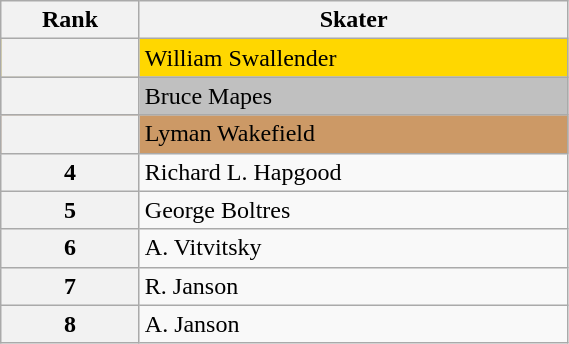<table class="wikitable unsortable" style="text-align:left; width:30%">
<tr>
<th scope="col">Rank</th>
<th scope="col">Skater</th>
</tr>
<tr bgcolor="gold">
<th scope="row"></th>
<td>William Swallender</td>
</tr>
<tr bgcolor="silver">
<th scope="row"></th>
<td>Bruce Mapes</td>
</tr>
<tr bgcolor="cc9966">
<th scope="row"></th>
<td>Lyman Wakefield</td>
</tr>
<tr>
<th scope="row">4</th>
<td>Richard L. Hapgood</td>
</tr>
<tr>
<th scope="row">5</th>
<td>George Boltres</td>
</tr>
<tr>
<th scope="row">6</th>
<td>A. Vitvitsky</td>
</tr>
<tr>
<th scope="row">7</th>
<td>R. Janson</td>
</tr>
<tr>
<th scope="row">8</th>
<td>A. Janson</td>
</tr>
</table>
